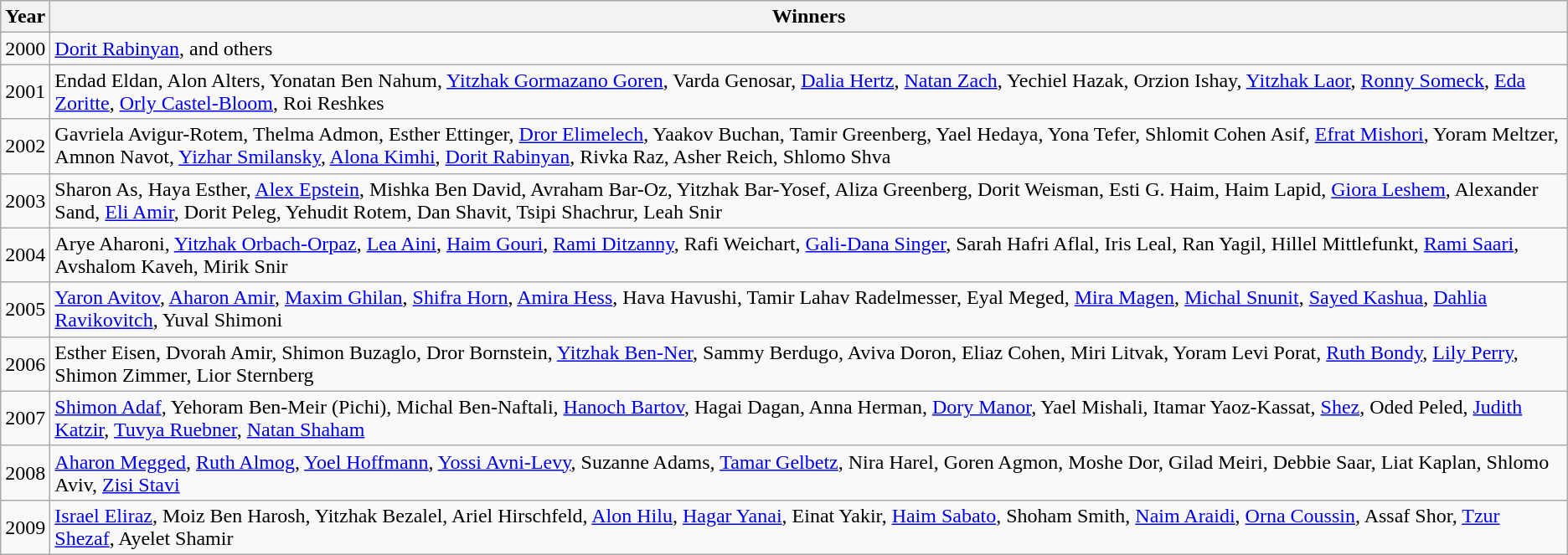<table class="wikitable">
<tr>
<th>Year</th>
<th>Winners</th>
</tr>
<tr>
<td>2000</td>
<td><a href='#'>Dorit Rabinyan</a>, and others</td>
</tr>
<tr>
<td>2001</td>
<td>Endad Eldan, Alon Alters, Yonatan Ben Nahum, <a href='#'>Yitzhak Gormazano Goren</a>, Varda Genosar, <a href='#'>Dalia Hertz</a>, <a href='#'>Natan Zach</a>, Yechiel Hazak, Orzion Ishay, <a href='#'>Yitzhak Laor</a>, <a href='#'>Ronny Someck</a>, <a href='#'>Eda Zoritte</a>, <a href='#'>Orly Castel-Bloom</a>, Roi Reshkes</td>
</tr>
<tr>
<td>2002</td>
<td>Gavriela Avigur-Rotem, Thelma Admon, Esther Ettinger, <a href='#'>Dror Elimelech</a>, Yaakov Buchan, Tamir Greenberg, Yael Hedaya, Yona Tefer, Shlomit Cohen Asif, <a href='#'>Efrat Mishori</a>, Yoram Meltzer, Amnon Navot, <a href='#'>Yizhar Smilansky</a>, <a href='#'>Alona Kimhi</a>, <a href='#'>Dorit Rabinyan</a>, Rivka Raz, Asher Reich, Shlomo Shva</td>
</tr>
<tr>
<td>2003</td>
<td>Sharon As, Haya Esther, <a href='#'>Alex Epstein</a>, Mishka Ben David, Avraham Bar-Oz, Yitzhak Bar-Yosef, Aliza Greenberg, Dorit Weisman, Esti G. Haim, Haim Lapid, <a href='#'>Giora Leshem</a>, Alexander Sand, <a href='#'>Eli Amir</a>, Dorit Peleg, Yehudit Rotem, Dan Shavit, Tsipi Shachrur, Leah Snir</td>
</tr>
<tr>
<td>2004</td>
<td>Arye Aharoni, <a href='#'>Yitzhak Orbach-Orpaz</a>, <a href='#'>Lea Aini</a>, <a href='#'>Haim Gouri</a>, <a href='#'>Rami Ditzanny</a>, Rafi Weichart, <a href='#'>Gali-Dana Singer</a>, Sarah Hafri Aflal, Iris Leal, Ran Yagil, Hillel Mittlefunkt, <a href='#'>Rami Saari</a>, Avshalom Kaveh, Mirik Snir</td>
</tr>
<tr>
<td>2005</td>
<td><a href='#'>Yaron Avitov</a>, <a href='#'>Aharon Amir</a>, <a href='#'>Maxim Ghilan</a>, <a href='#'>Shifra Horn</a>, <a href='#'>Amira Hess</a>, Hava Havushi, Tamir Lahav Radelmesser, Eyal Meged, <a href='#'>Mira Magen</a>, <a href='#'>Michal Snunit</a>, <a href='#'>Sayed Kashua</a>, <a href='#'>Dahlia Ravikovitch</a>, Yuval Shimoni</td>
</tr>
<tr>
<td>2006</td>
<td>Esther Eisen, Dvorah Amir, Shimon Buzaglo, Dror Bornstein, <a href='#'>Yitzhak Ben-Ner</a>, Sammy Berdugo, Aviva Doron, Eliaz Cohen, Miri Litvak, Yoram Levi Porat, <a href='#'>Ruth Bondy</a>, <a href='#'>Lily Perry</a>, Shimon Zimmer, Lior Sternberg</td>
</tr>
<tr>
<td>2007</td>
<td><a href='#'>Shimon Adaf</a>, Yehoram Ben-Meir (Pichi), Michal Ben-Naftali, <a href='#'>Hanoch Bartov</a>, Hagai Dagan, Anna Herman, <a href='#'>Dory Manor</a>, Yael Mishali, Itamar Yaoz-Kassat, <a href='#'>Shez</a>, Oded Peled, <a href='#'>Judith Katzir</a>, <a href='#'>Tuvya Ruebner</a>, <a href='#'>Natan Shaham</a></td>
</tr>
<tr>
<td>2008</td>
<td><a href='#'>Aharon Megged</a>, <a href='#'>Ruth Almog</a>, <a href='#'>Yoel Hoffmann</a>, <a href='#'>Yossi Avni-Levy</a>, Suzanne Adams, <a href='#'>Tamar Gelbetz</a>, Nira Harel, Goren Agmon, Moshe Dor, Gilad Meiri, Debbie Saar, Liat Kaplan, Shlomo Aviv, <a href='#'>Zisi Stavi</a></td>
</tr>
<tr>
<td>2009</td>
<td><a href='#'>Israel Eliraz</a>, Moiz Ben Harosh, Yitzhak Bezalel, Ariel Hirschfeld, <a href='#'>Alon Hilu</a>, <a href='#'>Hagar Yanai</a>, Einat Yakir, <a href='#'>Haim Sabato</a>, Shoham Smith, <a href='#'>Naim Araidi</a>, <a href='#'>Orna Coussin</a>, Assaf Shor, <a href='#'>Tzur Shezaf</a>, Ayelet Shamir</td>
</tr>
</table>
